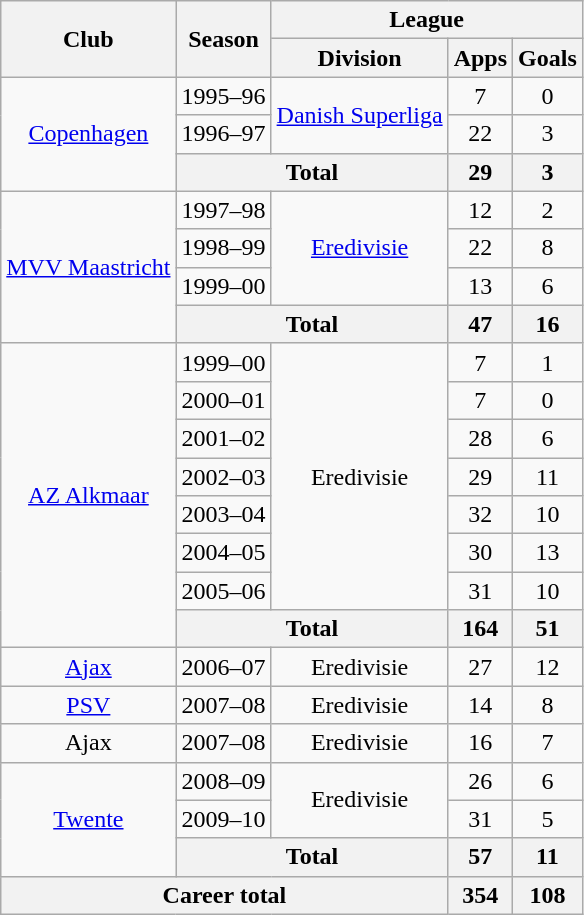<table class="wikitable" style="text-align:center">
<tr>
<th rowspan="2">Club</th>
<th rowspan="2">Season</th>
<th colspan="3">League</th>
</tr>
<tr>
<th>Division</th>
<th>Apps</th>
<th>Goals</th>
</tr>
<tr>
<td rowspan="3"><a href='#'>Copenhagen</a></td>
<td>1995–96</td>
<td rowspan="2"><a href='#'>Danish Superliga</a></td>
<td>7</td>
<td>0</td>
</tr>
<tr>
<td>1996–97</td>
<td>22</td>
<td>3</td>
</tr>
<tr>
<th colspan="2">Total</th>
<th>29</th>
<th>3</th>
</tr>
<tr>
<td rowspan="4"><a href='#'>MVV Maastricht</a></td>
<td>1997–98</td>
<td rowspan="3"><a href='#'>Eredivisie</a></td>
<td>12</td>
<td>2</td>
</tr>
<tr>
<td>1998–99</td>
<td>22</td>
<td>8</td>
</tr>
<tr>
<td>1999–00</td>
<td>13</td>
<td>6</td>
</tr>
<tr>
<th colspan="2">Total</th>
<th>47</th>
<th>16</th>
</tr>
<tr>
<td rowspan="8"><a href='#'>AZ Alkmaar</a></td>
<td>1999–00</td>
<td rowspan="7">Eredivisie</td>
<td>7</td>
<td>1</td>
</tr>
<tr>
<td>2000–01</td>
<td>7</td>
<td>0</td>
</tr>
<tr>
<td>2001–02</td>
<td>28</td>
<td>6</td>
</tr>
<tr>
<td>2002–03</td>
<td>29</td>
<td>11</td>
</tr>
<tr>
<td>2003–04</td>
<td>32</td>
<td>10</td>
</tr>
<tr>
<td>2004–05</td>
<td>30</td>
<td>13</td>
</tr>
<tr>
<td>2005–06</td>
<td>31</td>
<td>10</td>
</tr>
<tr>
<th colspan="2">Total</th>
<th>164</th>
<th>51</th>
</tr>
<tr>
<td><a href='#'>Ajax</a></td>
<td>2006–07</td>
<td>Eredivisie</td>
<td>27</td>
<td>12</td>
</tr>
<tr>
<td><a href='#'>PSV</a></td>
<td>2007–08</td>
<td>Eredivisie</td>
<td>14</td>
<td>8</td>
</tr>
<tr>
<td>Ajax</td>
<td>2007–08</td>
<td>Eredivisie</td>
<td>16</td>
<td>7</td>
</tr>
<tr>
<td rowspan="3"><a href='#'>Twente</a></td>
<td>2008–09</td>
<td rowspan="2">Eredivisie</td>
<td>26</td>
<td>6</td>
</tr>
<tr>
<td>2009–10</td>
<td>31</td>
<td>5</td>
</tr>
<tr>
<th colspan="2">Total</th>
<th>57</th>
<th>11</th>
</tr>
<tr>
<th colspan="3">Career total</th>
<th>354</th>
<th>108</th>
</tr>
</table>
